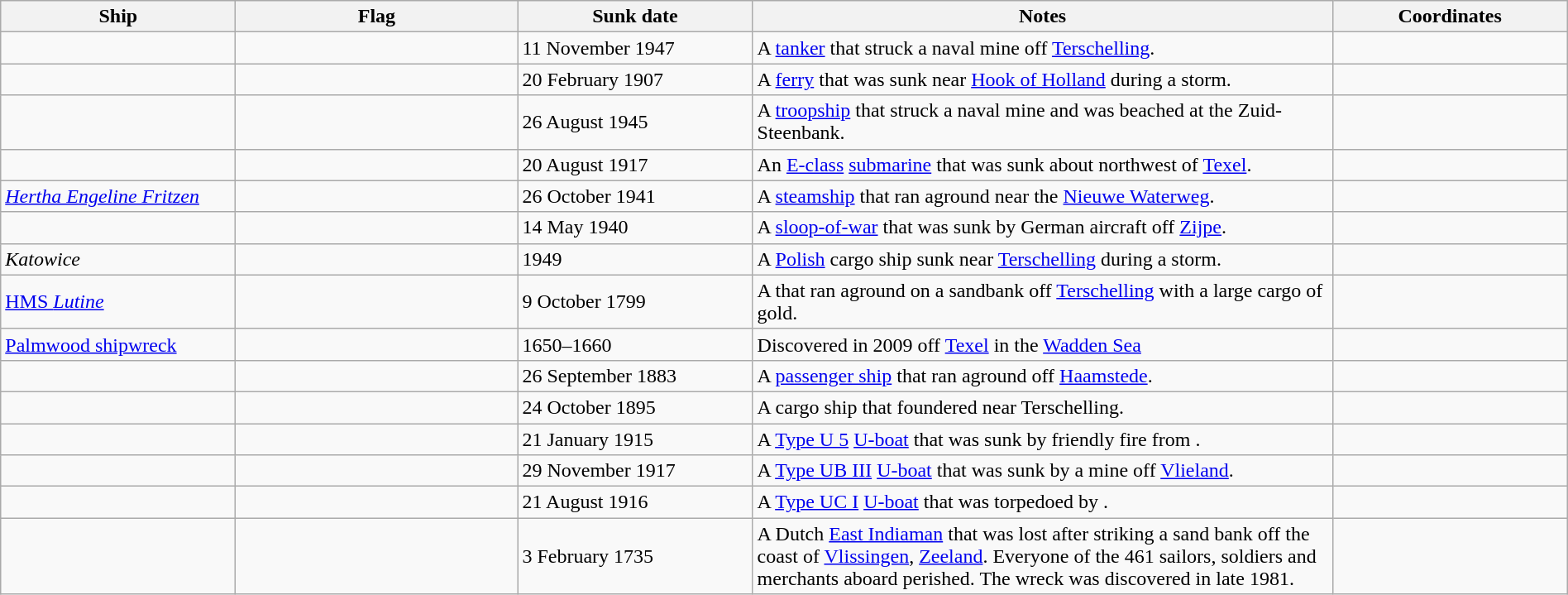<table class=wikitable | style = "width:100%">
<tr>
<th style="width:15%">Ship</th>
<th style="width:18%">Flag</th>
<th style="width:15%">Sunk date</th>
<th style="width:37%">Notes</th>
<th style="width:15%">Coordinates</th>
</tr>
<tr>
<td></td>
<td></td>
<td>11 November 1947</td>
<td>A <a href='#'>tanker</a> that struck a naval mine off <a href='#'>Terschelling</a>.</td>
<td></td>
</tr>
<tr>
<td></td>
<td></td>
<td>20 February 1907</td>
<td>A <a href='#'>ferry</a> that was sunk near <a href='#'>Hook of Holland</a> during a storm.</td>
<td></td>
</tr>
<tr>
<td></td>
<td></td>
<td>26 August 1945</td>
<td>A <a href='#'>troopship</a> that struck a naval mine and was beached at the Zuid-Steenbank.</td>
<td></td>
</tr>
<tr>
<td></td>
<td></td>
<td>20 August 1917</td>
<td>An <a href='#'>E-class</a> <a href='#'>submarine</a> that was sunk about  northwest of <a href='#'>Texel</a>.</td>
<td></td>
</tr>
<tr>
<td><a href='#'><em>Hertha Engeline Fritzen</em></a></td>
<td></td>
<td>26 October 1941</td>
<td>A <a href='#'>steamship</a> that ran aground near the <a href='#'>Nieuwe Waterweg</a>.</td>
<td></td>
</tr>
<tr>
<td></td>
<td></td>
<td>14 May 1940</td>
<td>A <a href='#'>sloop-of-war</a> that was sunk by German aircraft off <a href='#'>Zijpe</a>.</td>
<td></td>
</tr>
<tr>
<td><em>Katowice</em></td>
<td></td>
<td>1949</td>
<td>A <a href='#'>Polish</a> cargo ship sunk near <a href='#'>Terschelling</a> during a storm.</td>
<td></td>
</tr>
<tr>
<td><a href='#'>HMS <em>Lutine</em></a></td>
<td></td>
<td>9 October 1799</td>
<td>A  that ran aground on a sandbank off <a href='#'>Terschelling</a> with a large cargo of gold.</td>
<td></td>
</tr>
<tr>
<td><a href='#'>Palmwood shipwreck</a></td>
<td></td>
<td>1650–1660</td>
<td>Discovered in 2009 off <a href='#'>Texel</a> in the <a href='#'>Wadden Sea</a></td>
<td></td>
</tr>
<tr>
<td></td>
<td></td>
<td>26 September 1883</td>
<td>A <a href='#'>passenger ship</a> that ran aground off <a href='#'>Haamstede</a>.</td>
<td></td>
</tr>
<tr>
<td></td>
<td></td>
<td>24 October 1895</td>
<td>A cargo ship that foundered near Terschelling.</td>
<td></td>
</tr>
<tr>
<td></td>
<td></td>
<td>21 January 1915</td>
<td>A <a href='#'>Type U 5</a> <a href='#'>U-boat</a> that was sunk by friendly fire from .</td>
<td></td>
</tr>
<tr>
<td></td>
<td></td>
<td>29 November 1917</td>
<td>A <a href='#'>Type UB III</a> <a href='#'>U-boat</a> that was sunk by a mine off <a href='#'>Vlieland</a>.</td>
<td></td>
</tr>
<tr>
<td></td>
<td></td>
<td>21 August 1916</td>
<td>A <a href='#'>Type UC I</a> <a href='#'>U-boat</a> that was torpedoed by .</td>
<td></td>
</tr>
<tr>
<td></td>
<td></td>
<td>3 February 1735</td>
<td>A Dutch <a href='#'>East Indiaman</a> that was lost after striking a sand bank off the coast of <a href='#'>Vlissingen</a>, <a href='#'>Zeeland</a>. Everyone of the 461 sailors, soldiers and merchants aboard perished. The wreck was discovered in late 1981.</td>
<td></td>
</tr>
</table>
